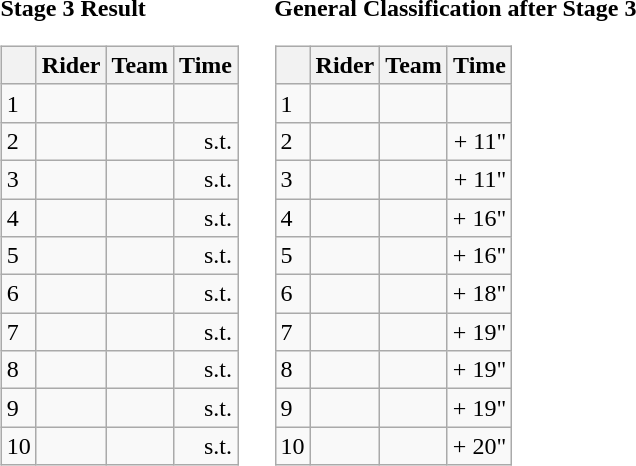<table>
<tr>
<td><strong>Stage 3 Result</strong><br><table class="wikitable">
<tr>
<th></th>
<th>Rider</th>
<th>Team</th>
<th>Time</th>
</tr>
<tr>
<td>1</td>
<td></td>
<td></td>
<td align="right"></td>
</tr>
<tr>
<td>2</td>
<td></td>
<td></td>
<td align="right">s.t.</td>
</tr>
<tr>
<td>3</td>
<td></td>
<td></td>
<td align="right">s.t.</td>
</tr>
<tr>
<td>4</td>
<td></td>
<td></td>
<td align="right">s.t.</td>
</tr>
<tr>
<td>5</td>
<td></td>
<td></td>
<td align="right">s.t.</td>
</tr>
<tr>
<td>6</td>
<td></td>
<td></td>
<td align="right">s.t.</td>
</tr>
<tr>
<td>7</td>
<td></td>
<td></td>
<td align="right">s.t.</td>
</tr>
<tr>
<td>8</td>
<td></td>
<td></td>
<td align="right">s.t.</td>
</tr>
<tr>
<td>9</td>
<td></td>
<td></td>
<td align="right">s.t.</td>
</tr>
<tr>
<td>10</td>
<td></td>
<td></td>
<td align="right">s.t.</td>
</tr>
</table>
</td>
<td></td>
<td><strong>General Classification after Stage 3</strong><br><table class="wikitable">
<tr>
<th></th>
<th>Rider</th>
<th>Team</th>
<th>Time</th>
</tr>
<tr>
<td>1</td>
<td> </td>
<td></td>
<td align="right"></td>
</tr>
<tr>
<td>2</td>
<td></td>
<td></td>
<td align="right">+ 11"</td>
</tr>
<tr>
<td>3</td>
<td></td>
<td></td>
<td align="right">+ 11"</td>
</tr>
<tr>
<td>4</td>
<td></td>
<td></td>
<td align="right">+ 16"</td>
</tr>
<tr>
<td>5</td>
<td></td>
<td></td>
<td align="right">+ 16"</td>
</tr>
<tr>
<td>6</td>
<td></td>
<td></td>
<td align="right">+ 18"</td>
</tr>
<tr>
<td>7</td>
<td></td>
<td></td>
<td align="right">+ 19"</td>
</tr>
<tr>
<td>8</td>
<td></td>
<td></td>
<td align="right">+ 19"</td>
</tr>
<tr>
<td>9</td>
<td></td>
<td></td>
<td align="right">+ 19"</td>
</tr>
<tr>
<td>10</td>
<td></td>
<td></td>
<td align="right">+ 20"</td>
</tr>
</table>
</td>
</tr>
</table>
